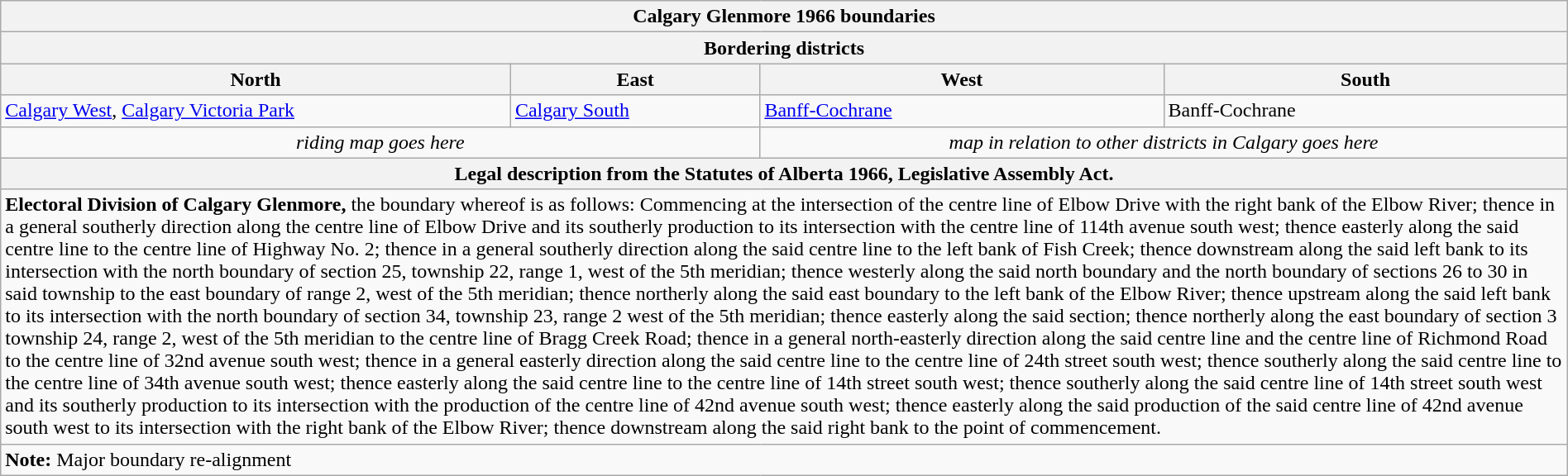<table class="wikitable collapsible collapsed" style="width:100%;">
<tr>
<th colspan=4>Calgary Glenmore 1966 boundaries</th>
</tr>
<tr>
<th colspan=4>Bordering districts</th>
</tr>
<tr>
<th>North</th>
<th>East</th>
<th>West</th>
<th>South</th>
</tr>
<tr>
<td><a href='#'>Calgary West</a>, <a href='#'>Calgary Victoria Park</a></td>
<td><a href='#'>Calgary South</a></td>
<td><a href='#'>Banff-Cochrane</a></td>
<td>Banff-Cochrane</td>
</tr>
<tr>
<td colspan=2 align=center><em>riding map goes here</em></td>
<td colspan=2 align=center><em>map in relation to other districts in Calgary goes here</em></td>
</tr>
<tr>
<th colspan=4>Legal description from the Statutes of Alberta 1966, Legislative Assembly Act.</th>
</tr>
<tr>
<td colspan=4><strong>Electoral Division of Calgary Glenmore,</strong> the boundary whereof is as follows: Commencing at the intersection of the centre line of Elbow Drive with the right bank of the Elbow River; thence in a general southerly direction along the centre line of Elbow Drive and its southerly production to its intersection with the centre line of 114th avenue south west; thence easterly along the said centre line to the centre line of Highway No. 2; thence in a general southerly direction along the said centre line to the left bank of Fish Creek; thence downstream along the said left bank to its intersection with the north boundary of section 25, township 22, range 1, west of the 5th meridian; thence westerly along the said north boundary and the north boundary of sections 26 to 30 in said township to the east boundary of range 2, west of the 5th meridian; thence northerly along the said east boundary to the left bank of the Elbow River; thence upstream along the said left bank to its intersection with the north boundary of section 34, township 23, range 2 west of the 5th meridian; thence easterly along the said section; thence northerly along the east boundary of section 3 township 24, range 2, west of the 5th meridian to the centre line of Bragg Creek Road; thence in a general north-easterly direction along the said centre line and the centre line of Richmond Road to the centre line of 32nd avenue south west; thence in a general easterly direction along the said centre line to the centre line of 24th street south west; thence southerly along the said centre line to the centre line of 34th avenue south west; thence easterly along the said centre line to the centre line of 14th street south west; thence southerly along the said centre line of 14th street south west and its southerly production to its intersection with the production of the centre line of 42nd avenue south west; thence easterly along the said production of the said centre line of 42nd avenue south west to its intersection with the right bank of the Elbow River; thence downstream along the said right bank to the point of commencement.</td>
</tr>
<tr>
<td colspan=4><strong>Note:</strong> Major boundary re-alignment</td>
</tr>
</table>
